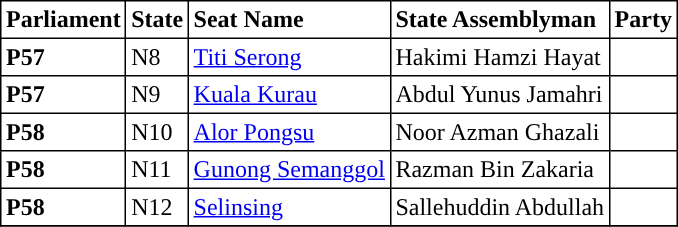<table class="toccolours sortable" border="1" cellpadding="3" style="border-collapse:collapse; text-align: left;">
<tr>
<th align="center">Parliament</th>
<th>State</th>
<th>Seat Name</th>
<th>State Assemblyman</th>
<th>Party</th>
</tr>
<tr>
<th align="left">P57</th>
<td>N8</td>
<td><a href='#'>Titi Serong</a></td>
<td>Hakimi Hamzi Hayat</td>
<td></td>
</tr>
<tr>
<th align="left">P57</th>
<td>N9</td>
<td><a href='#'>Kuala Kurau</a></td>
<td>Abdul Yunus Jamahri</td>
<td></td>
</tr>
<tr>
<th align="left">P58</th>
<td>N10</td>
<td><a href='#'>Alor Pongsu</a></td>
<td>Noor Azman Ghazali</td>
<td></td>
</tr>
<tr>
<th align="left">P58</th>
<td>N11</td>
<td><a href='#'>Gunong Semanggol</a></td>
<td>Razman Bin Zakaria</td>
<td></td>
</tr>
<tr>
<th align="left">P58</th>
<td>N12</td>
<td><a href='#'>Selinsing</a></td>
<td>Sallehuddin Abdullah</td>
<td></td>
</tr>
<tr>
</tr>
</table>
